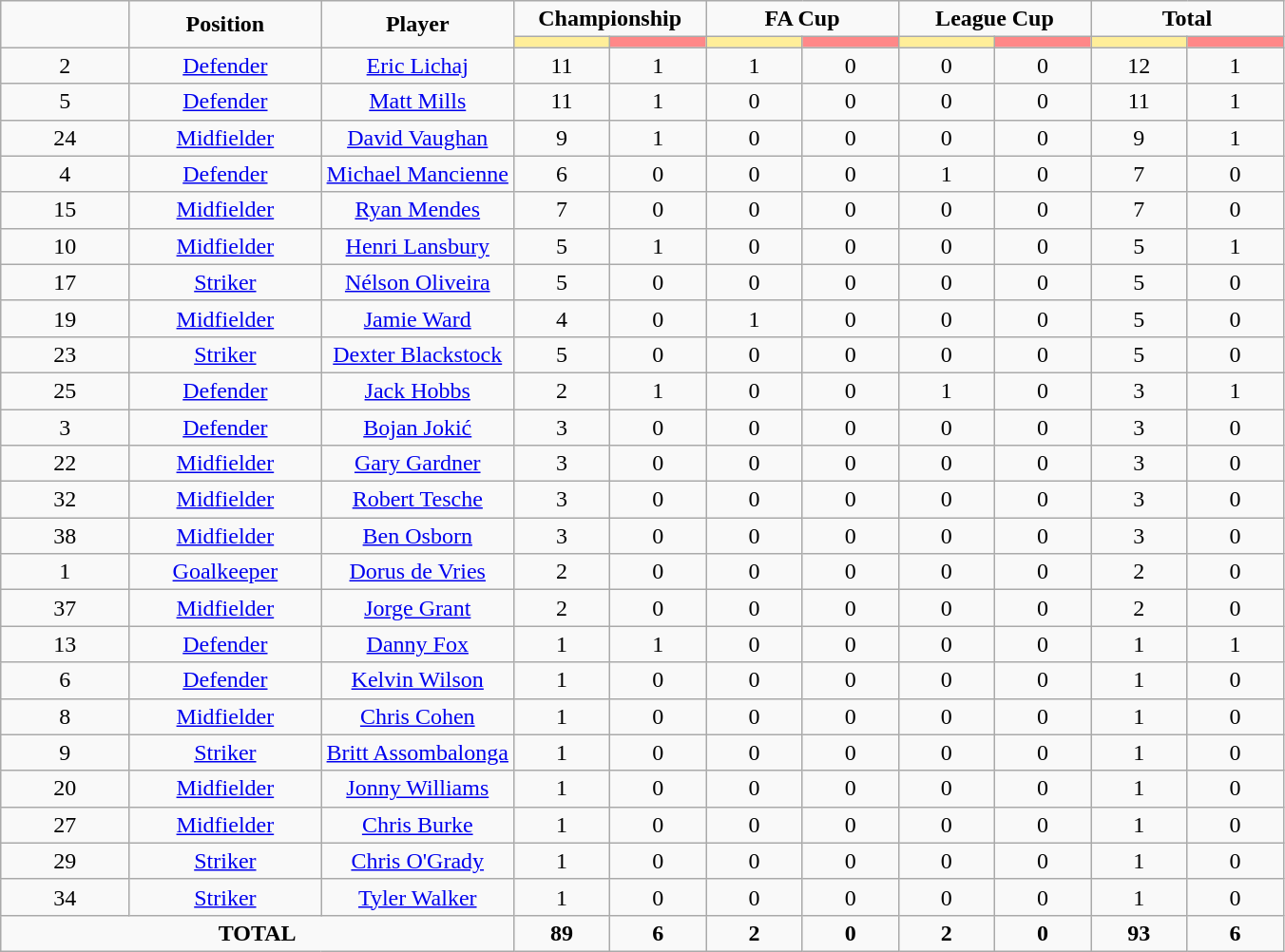<table class="wikitable" style="text-align:center;">
<tr style="text-align:center;">
<td rowspan="2"  style="width:10%; "><strong></strong></td>
<td rowspan="2"  style="width:15%; "><strong>Position</strong></td>
<td rowspan="2"  style="width:15%; "><strong>Player</strong></td>
<td colspan="2"><strong>Championship</strong></td>
<td colspan="2"><strong>FA Cup</strong></td>
<td colspan="2"><strong>League Cup</strong></td>
<td colspan="2"><strong>Total</strong></td>
</tr>
<tr>
<th style="width:60px; background:#fe9;"></th>
<th style="width:60px; background:#ff8888;"></th>
<th style="width:60px; background:#fe9;"></th>
<th style="width:60px; background:#ff8888;"></th>
<th style="width:60px; background:#fe9;"></th>
<th style="width:60px; background:#ff8888;"></th>
<th style="width:60px; background:#fe9;"></th>
<th style="width:60px; background:#ff8888;"></th>
</tr>
<tr>
<td>2</td>
<td><a href='#'>Defender</a></td>
<td><a href='#'>Eric Lichaj</a></td>
<td>11</td>
<td>1</td>
<td>1</td>
<td>0</td>
<td>0</td>
<td>0</td>
<td>12</td>
<td>1</td>
</tr>
<tr>
<td>5</td>
<td><a href='#'>Defender</a></td>
<td><a href='#'>Matt Mills</a></td>
<td>11</td>
<td>1</td>
<td>0</td>
<td>0</td>
<td>0</td>
<td>0</td>
<td>11</td>
<td>1</td>
</tr>
<tr>
<td>24</td>
<td><a href='#'>Midfielder</a></td>
<td><a href='#'>David Vaughan</a></td>
<td>9</td>
<td>1</td>
<td>0</td>
<td>0</td>
<td>0</td>
<td>0</td>
<td>9</td>
<td>1</td>
</tr>
<tr>
<td>4</td>
<td><a href='#'>Defender</a></td>
<td><a href='#'>Michael Mancienne</a></td>
<td>6</td>
<td>0</td>
<td>0</td>
<td>0</td>
<td>1</td>
<td>0</td>
<td>7</td>
<td>0</td>
</tr>
<tr>
<td>15</td>
<td><a href='#'>Midfielder</a></td>
<td><a href='#'>Ryan Mendes</a></td>
<td>7</td>
<td>0</td>
<td>0</td>
<td>0</td>
<td>0</td>
<td>0</td>
<td>7</td>
<td>0</td>
</tr>
<tr>
<td>10</td>
<td><a href='#'>Midfielder</a></td>
<td><a href='#'>Henri Lansbury</a></td>
<td>5</td>
<td>1</td>
<td>0</td>
<td>0</td>
<td>0</td>
<td>0</td>
<td>5</td>
<td>1</td>
</tr>
<tr>
<td>17</td>
<td><a href='#'>Striker</a></td>
<td><a href='#'>Nélson Oliveira</a></td>
<td>5</td>
<td>0</td>
<td>0</td>
<td>0</td>
<td>0</td>
<td>0</td>
<td>5</td>
<td>0</td>
</tr>
<tr>
<td>19</td>
<td><a href='#'>Midfielder</a></td>
<td><a href='#'>Jamie Ward</a></td>
<td>4</td>
<td>0</td>
<td>1</td>
<td>0</td>
<td>0</td>
<td>0</td>
<td>5</td>
<td>0</td>
</tr>
<tr>
<td>23</td>
<td><a href='#'>Striker</a></td>
<td><a href='#'>Dexter Blackstock</a></td>
<td>5</td>
<td>0</td>
<td>0</td>
<td>0</td>
<td>0</td>
<td>0</td>
<td>5</td>
<td>0</td>
</tr>
<tr>
<td>25</td>
<td><a href='#'>Defender</a></td>
<td><a href='#'>Jack Hobbs</a></td>
<td>2</td>
<td>1</td>
<td>0</td>
<td>0</td>
<td>1</td>
<td>0</td>
<td>3</td>
<td>1</td>
</tr>
<tr>
<td>3</td>
<td><a href='#'>Defender</a></td>
<td><a href='#'>Bojan Jokić</a></td>
<td>3</td>
<td>0</td>
<td>0</td>
<td>0</td>
<td>0</td>
<td>0</td>
<td>3</td>
<td>0</td>
</tr>
<tr>
<td>22</td>
<td><a href='#'>Midfielder</a></td>
<td><a href='#'>Gary Gardner</a></td>
<td>3</td>
<td>0</td>
<td>0</td>
<td>0</td>
<td>0</td>
<td>0</td>
<td>3</td>
<td>0</td>
</tr>
<tr>
<td>32</td>
<td><a href='#'>Midfielder</a></td>
<td><a href='#'>Robert Tesche</a></td>
<td>3</td>
<td>0</td>
<td>0</td>
<td>0</td>
<td>0</td>
<td>0</td>
<td>3</td>
<td>0</td>
</tr>
<tr>
<td>38</td>
<td><a href='#'>Midfielder</a></td>
<td><a href='#'>Ben Osborn</a></td>
<td>3</td>
<td>0</td>
<td>0</td>
<td>0</td>
<td>0</td>
<td>0</td>
<td>3</td>
<td>0</td>
</tr>
<tr>
<td>1</td>
<td><a href='#'>Goalkeeper</a></td>
<td><a href='#'>Dorus de Vries</a></td>
<td>2</td>
<td>0</td>
<td>0</td>
<td>0</td>
<td>0</td>
<td>0</td>
<td>2</td>
<td>0</td>
</tr>
<tr>
<td>37</td>
<td><a href='#'>Midfielder</a></td>
<td><a href='#'>Jorge Grant</a></td>
<td>2</td>
<td>0</td>
<td>0</td>
<td>0</td>
<td>0</td>
<td>0</td>
<td>2</td>
<td>0</td>
</tr>
<tr>
<td>13</td>
<td><a href='#'>Defender</a></td>
<td><a href='#'>Danny Fox</a></td>
<td>1</td>
<td>1</td>
<td>0</td>
<td>0</td>
<td>0</td>
<td>0</td>
<td>1</td>
<td>1</td>
</tr>
<tr>
<td>6</td>
<td><a href='#'>Defender</a></td>
<td><a href='#'>Kelvin Wilson</a></td>
<td>1</td>
<td>0</td>
<td>0</td>
<td>0</td>
<td>0</td>
<td>0</td>
<td>1</td>
<td>0</td>
</tr>
<tr>
<td>8</td>
<td><a href='#'>Midfielder</a></td>
<td><a href='#'>Chris Cohen</a></td>
<td>1</td>
<td>0</td>
<td>0</td>
<td>0</td>
<td>0</td>
<td>0</td>
<td>1</td>
<td>0</td>
</tr>
<tr>
<td>9</td>
<td><a href='#'>Striker</a></td>
<td><a href='#'>Britt Assombalonga</a></td>
<td>1</td>
<td>0</td>
<td>0</td>
<td>0</td>
<td>0</td>
<td>0</td>
<td>1</td>
<td>0</td>
</tr>
<tr>
<td>20</td>
<td><a href='#'>Midfielder</a></td>
<td><a href='#'>Jonny Williams</a></td>
<td>1</td>
<td>0</td>
<td>0</td>
<td>0</td>
<td>0</td>
<td>0</td>
<td>1</td>
<td>0</td>
</tr>
<tr>
<td>27</td>
<td><a href='#'>Midfielder</a></td>
<td><a href='#'>Chris Burke</a></td>
<td>1</td>
<td>0</td>
<td>0</td>
<td>0</td>
<td>0</td>
<td>0</td>
<td>1</td>
<td>0</td>
</tr>
<tr>
<td>29</td>
<td><a href='#'>Striker</a></td>
<td><a href='#'>Chris O'Grady</a></td>
<td>1</td>
<td>0</td>
<td>0</td>
<td>0</td>
<td>0</td>
<td>0</td>
<td>1</td>
<td>0</td>
</tr>
<tr>
<td>34</td>
<td><a href='#'>Striker</a></td>
<td><a href='#'>Tyler Walker</a></td>
<td>1</td>
<td>0</td>
<td>0</td>
<td>0</td>
<td>0</td>
<td>0</td>
<td>1</td>
<td>0</td>
</tr>
<tr>
<td colspan="3"><strong>TOTAL</strong></td>
<td><strong>89</strong></td>
<td><strong>6</strong></td>
<td><strong>2</strong></td>
<td><strong>0</strong></td>
<td><strong>2</strong></td>
<td><strong>0</strong></td>
<td><strong>93</strong></td>
<td><strong>6</strong></td>
</tr>
</table>
